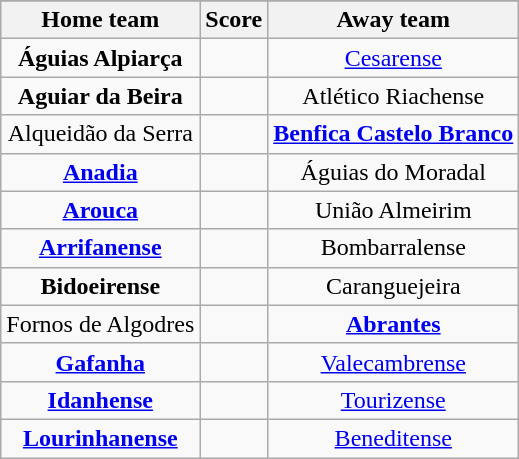<table class="wikitable" style="text-align: center">
<tr>
</tr>
<tr>
<th>Home team</th>
<th>Score</th>
<th>Away team</th>
</tr>
<tr>
<td><strong>Águias Alpiarça</strong> </td>
<td></td>
<td><a href='#'>Cesarense</a> </td>
</tr>
<tr>
<td><strong>Aguiar da Beira</strong> </td>
<td></td>
<td>Atlético Riachense </td>
</tr>
<tr>
<td>Alqueidão da Serra  </td>
<td></td>
<td><strong><a href='#'>Benfica Castelo Branco</a></strong> </td>
</tr>
<tr>
<td><strong><a href='#'>Anadia</a></strong> </td>
<td></td>
<td>Águias do Moradal </td>
</tr>
<tr>
<td><strong><a href='#'>Arouca</a></strong> </td>
<td></td>
<td>União Almeirim </td>
</tr>
<tr>
<td><strong><a href='#'>Arrifanense</a></strong> </td>
<td></td>
<td>Bombarralense </td>
</tr>
<tr>
<td><strong>Bidoeirense</strong> </td>
<td></td>
<td>Caranguejeira </td>
</tr>
<tr>
<td>Fornos de Algodres </td>
<td></td>
<td><strong><a href='#'>Abrantes</a></strong> </td>
</tr>
<tr>
<td><strong><a href='#'>Gafanha</a></strong> </td>
<td></td>
<td><a href='#'>Valecambrense</a> </td>
</tr>
<tr>
<td><strong><a href='#'>Idanhense</a></strong> </td>
<td></td>
<td><a href='#'>Tourizense</a> </td>
</tr>
<tr>
<td><strong><a href='#'>Lourinhanense</a></strong> </td>
<td></td>
<td><a href='#'>Beneditense</a> </td>
</tr>
</table>
